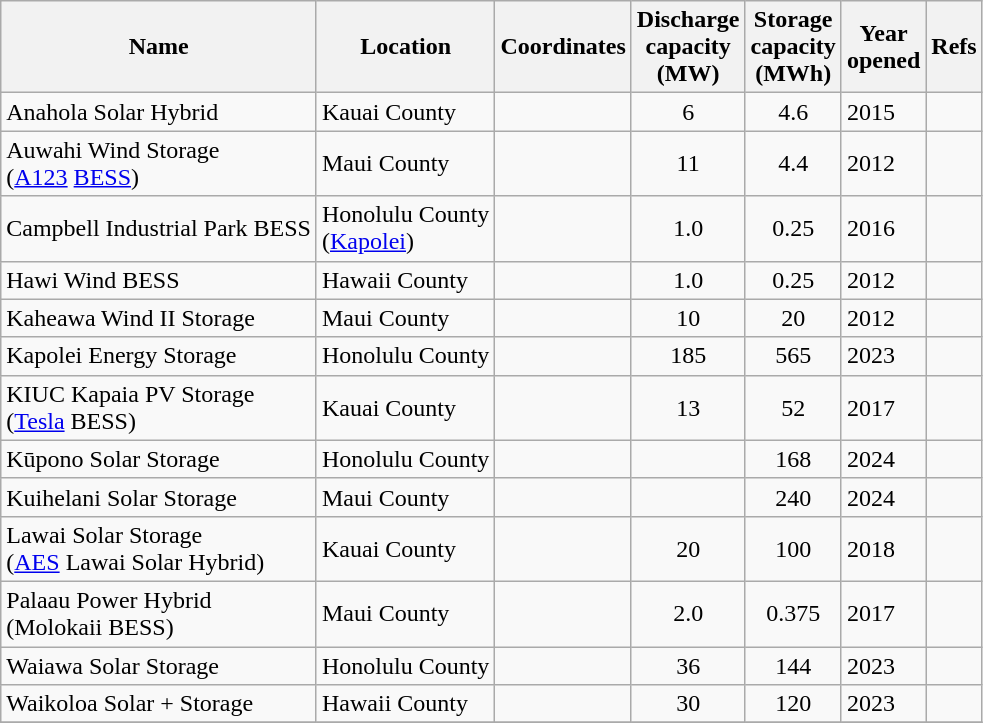<table class="wikitable sortable">
<tr>
<th>Name</th>
<th>Location</th>
<th>Coordinates</th>
<th>Discharge<br>capacity<br>(MW)</th>
<th>Storage<br>capacity<br>(MWh)</th>
<th>Year<br>opened</th>
<th>Refs</th>
</tr>
<tr>
<td>Anahola Solar Hybrid</td>
<td>Kauai County</td>
<td></td>
<td align="center">6</td>
<td align="center">4.6</td>
<td>2015</td>
<td></td>
</tr>
<tr>
<td>Auwahi Wind Storage<br>(<a href='#'>A123</a> <a href='#'>BESS</a>)</td>
<td>Maui County</td>
<td></td>
<td align="center">11</td>
<td align="center">4.4</td>
<td>2012</td>
<td></td>
</tr>
<tr>
<td>Campbell Industrial Park BESS</td>
<td>Honolulu County<br>(<a href='#'>Kapolei</a>)</td>
<td></td>
<td align="center">1.0</td>
<td align="center">0.25</td>
<td>2016</td>
<td></td>
</tr>
<tr>
<td>Hawi Wind BESS</td>
<td>Hawaii County</td>
<td></td>
<td align="center">1.0</td>
<td align="center">0.25</td>
<td>2012</td>
<td></td>
</tr>
<tr>
<td>Kaheawa Wind II Storage</td>
<td>Maui County</td>
<td></td>
<td align="center">10</td>
<td align="center">20</td>
<td>2012</td>
<td></td>
</tr>
<tr>
<td>Kapolei Energy Storage</td>
<td>Honolulu County</td>
<td></td>
<td align="center">185</td>
<td align="center">565</td>
<td>2023</td>
<td></td>
</tr>
<tr>
<td>KIUC Kapaia PV Storage<br>(<a href='#'>Tesla</a> BESS)</td>
<td>Kauai County</td>
<td></td>
<td align="center">13</td>
<td align="center">52</td>
<td>2017</td>
<td></td>
</tr>
<tr>
<td>Kūpono Solar Storage</td>
<td>Honolulu County</td>
<td></td>
<td align="center"></td>
<td align="center">168</td>
<td>2024</td>
<td></td>
</tr>
<tr>
<td>Kuihelani Solar Storage</td>
<td>Maui County</td>
<td></td>
<td align="center"></td>
<td align="center">240</td>
<td>2024</td>
<td></td>
</tr>
<tr>
<td>Lawai Solar Storage<br>(<a href='#'>AES</a> Lawai Solar Hybrid)</td>
<td>Kauai County</td>
<td></td>
<td align="center">20</td>
<td align="center">100</td>
<td>2018</td>
<td></td>
</tr>
<tr>
<td>Palaau Power Hybrid<br>(Molokaii BESS)</td>
<td>Maui County</td>
<td></td>
<td align="center">2.0</td>
<td align="center">0.375</td>
<td>2017</td>
<td></td>
</tr>
<tr>
<td>Waiawa  Solar Storage</td>
<td>Honolulu County</td>
<td></td>
<td align="center">36</td>
<td align="center">144</td>
<td>2023</td>
<td></td>
</tr>
<tr>
<td>Waikoloa Solar + Storage</td>
<td>Hawaii County</td>
<td></td>
<td align="center">30</td>
<td align="center">120</td>
<td>2023</td>
<td></td>
</tr>
<tr>
</tr>
</table>
